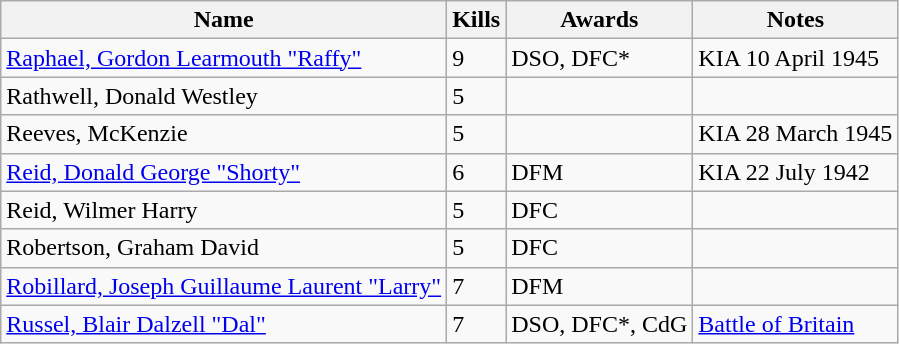<table class=wikitable>
<tr>
<th>Name</th>
<th>Kills</th>
<th>Awards</th>
<th>Notes</th>
</tr>
<tr>
<td><a href='#'>Raphael, Gordon Learmouth "Raffy"</a></td>
<td>9</td>
<td>DSO, DFC*</td>
<td>KIA 10 April 1945</td>
</tr>
<tr>
<td>Rathwell, Donald Westley</td>
<td>5</td>
<td></td>
<td></td>
</tr>
<tr>
<td>Reeves, McKenzie</td>
<td>5</td>
<td></td>
<td>KIA 28 March 1945</td>
</tr>
<tr>
<td><a href='#'>Reid, Donald George "Shorty"</a></td>
<td>6</td>
<td>DFM</td>
<td>KIA 22 July 1942 </td>
</tr>
<tr>
<td>Reid, Wilmer Harry</td>
<td>5</td>
<td>DFC</td>
<td></td>
</tr>
<tr>
<td>Robertson, Graham David</td>
<td>5</td>
<td>DFC</td>
<td></td>
</tr>
<tr>
<td><a href='#'>Robillard, Joseph Guillaume Laurent "Larry"</a></td>
<td>7</td>
<td>DFM</td>
<td></td>
</tr>
<tr>
<td><a href='#'>Russel, Blair Dalzell "Dal"</a></td>
<td>7</td>
<td>DSO, DFC*, CdG</td>
<td><a href='#'>Battle of Britain</a></td>
</tr>
</table>
